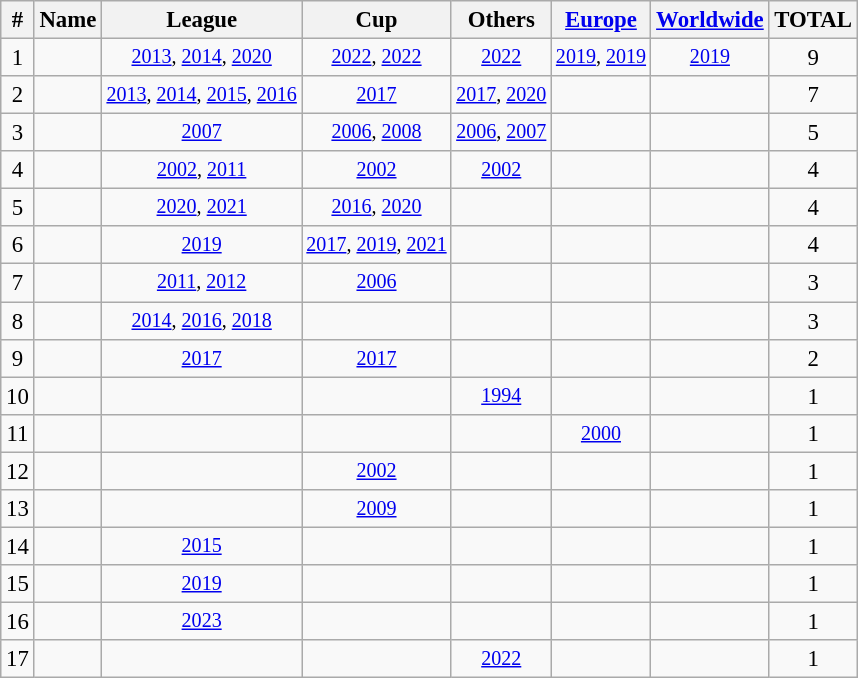<table class="wikitable plainrowheaders sortable" style="text-align:center;font-size:95%">
<tr>
<th scope="col">#</th>
<th scope="col">Name</th>
<th scope="col">League</th>
<th scope="col">Cup</th>
<th scope="col">Others</th>
<th scope="col"><a href='#'>Europe</a></th>
<th scope="col"><a href='#'>Worldwide</a></th>
<th scope="col">TOTAL</th>
</tr>
<tr>
<td>1</td>
<td scope="row"  style="text-align:left; font-size:88%;"><strong></strong></td>
<td style="font-size:88%"> <a href='#'>2013</a>, <a href='#'>2014</a>,  <a href='#'>2020</a></td>
<td style="font-size:88%"> <a href='#'>2022</a>, <a href='#'>2022</a></td>
<td style="font-size:88%"><a href='#'>2022</a></td>
<td style="font-size:88%"> <a href='#'>2019</a>, <a href='#'>2019</a></td>
<td style="font-size:88%"><a href='#'>2019</a></td>
<td>9</td>
</tr>
<tr>
<td>2</td>
<td scope="row"  style="text-align:left; font-size:88%;"><strong></strong></td>
<td style="font-size:88%"> <a href='#'>2013</a>, <a href='#'>2014</a>, <a href='#'>2015</a>, <a href='#'>2016</a></td>
<td style="font-size:88%"> <a href='#'>2017</a></td>
<td style="font-size:88%"> <a href='#'>2017</a>, <a href='#'>2020</a></td>
<td></td>
<td></td>
<td>7</td>
</tr>
<tr>
<td>3</td>
<td scope="row"  style="text-align:left; font-size:88%;"></td>
<td style="font-size:88%"> <a href='#'>2007</a></td>
<td style="font-size:88%"> <a href='#'>2006</a>,  <a href='#'>2008</a></td>
<td style="font-size:88%"> <a href='#'>2006</a>, <a href='#'>2007</a></td>
<td></td>
<td></td>
<td>5</td>
</tr>
<tr>
<td>4</td>
<td scope="row"  style="text-align:left; font-size:88%;"></td>
<td style="font-size:88%"> <a href='#'>2002</a>, <a href='#'>2011</a></td>
<td style="font-size:88%"> <a href='#'>2002</a></td>
<td style="font-size:88%"> <a href='#'>2002</a></td>
<td></td>
<td></td>
<td>4</td>
</tr>
<tr>
<td>5</td>
<td scope="row"  style="text-align:left; font-size:88%;"><strong></strong></td>
<td style="font-size:88%"> <a href='#'>2020</a>, <a href='#'>2021</a></td>
<td style="font-size:88%"> <a href='#'>2016</a>,  <a href='#'>2020</a></td>
<td></td>
<td></td>
<td></td>
<td>4</td>
</tr>
<tr>
<td>6</td>
<td scope="row"  style="text-align:left; font-size:88%;"><strong></strong></td>
<td style="font-size:88%"> <a href='#'>2019</a></td>
<td style="font-size:88%"> <a href='#'>2017</a>, <a href='#'>2019</a>, <a href='#'>2021</a></td>
<td></td>
<td></td>
<td></td>
<td>4</td>
</tr>
<tr>
<td>7</td>
<td scope="row"  style="text-align:left; font-size:88%;"></td>
<td style="font-size:88%"> <a href='#'>2011</a>, <a href='#'>2012</a></td>
<td style="font-size:88%"> <a href='#'>2006</a></td>
<td></td>
<td></td>
<td></td>
<td>3</td>
</tr>
<tr>
<td>8</td>
<td scope="row"  style="text-align:left; font-size:88%;"><strong></strong></td>
<td style="font-size:88%"> <a href='#'>2014</a>, <a href='#'>2016</a>, <a href='#'>2018</a></td>
<td></td>
<td></td>
<td></td>
<td></td>
<td>3</td>
</tr>
<tr>
<td>9</td>
<td scope="row"  style="text-align:left; font-size:88%;"></td>
<td style="font-size:88%"> <a href='#'>2017</a></td>
<td style="font-size:88%"> <a href='#'>2017</a></td>
<td></td>
<td></td>
<td></td>
<td>2</td>
</tr>
<tr>
<td>10</td>
<td scope="row"  style="text-align:left; font-size:88%;"></td>
<td></td>
<td></td>
<td style="font-size:88%"> <a href='#'>1994</a></td>
<td></td>
<td></td>
<td>1</td>
</tr>
<tr>
<td>11</td>
<td scope="row"  style="text-align:left; font-size:88%;"></td>
<td></td>
<td></td>
<td></td>
<td style="font-size:88%"> <a href='#'>2000</a></td>
<td></td>
<td>1</td>
</tr>
<tr>
<td>12</td>
<td scope="row"  style="text-align:left; font-size:88%;"></td>
<td></td>
<td style="font-size:88%"> <a href='#'>2002</a></td>
<td></td>
<td></td>
<td></td>
<td>1</td>
</tr>
<tr>
<td>13</td>
<td scope="row"  style="text-align:left; font-size:88%;"></td>
<td></td>
<td style="font-size:88%"> <a href='#'>2009</a></td>
<td></td>
<td></td>
<td></td>
<td>1</td>
</tr>
<tr>
<td>14</td>
<td scope="row"  style="text-align:left; font-size:88%;"></td>
<td style="font-size:88%"> <a href='#'>2015</a></td>
<td></td>
<td></td>
<td></td>
<td></td>
<td>1</td>
</tr>
<tr>
<td>15</td>
<td scope="row"  style="text-align:left; font-size:88%;"><strong></strong></td>
<td style="font-size:88%"> <a href='#'>2019</a></td>
<td></td>
<td></td>
<td></td>
<td></td>
<td>1</td>
</tr>
<tr>
<td>16</td>
<td scope="row"  style="text-align:left; font-size:88%;"><strong></strong></td>
<td style="font-size:88%"> <a href='#'>2023</a></td>
<td></td>
<td></td>
<td></td>
<td></td>
<td>1</td>
</tr>
<tr>
<td>17</td>
<td scope="row"  style="text-align:left; font-size:88%;"></td>
<td></td>
<td></td>
<td style="font-size:88%"> <a href='#'>2022</a></td>
<td></td>
<td></td>
<td>1</td>
</tr>
</table>
